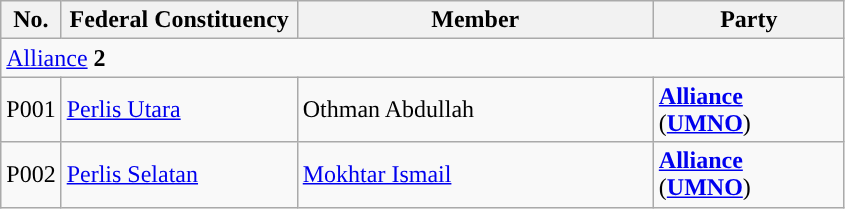<table class="wikitable sortable">
<tr>
<th style="width:30px;">No.</th>
<th style="width:150px;">Federal Constituency</th>
<th style="width:230px;">Member</th>
<th style="width:120px;">Party</th>
</tr>
<tr>
<td colspan="4"><a href='#'>Alliance</a> <strong>2</strong></td>
</tr>
<tr>
<td>P001</td>
<td><a href='#'>Perlis Utara</a></td>
<td>Othman Abdullah</td>
<td><strong><a href='#'>Alliance</a></strong> (<strong><a href='#'>UMNO</a></strong>)</td>
</tr>
<tr>
<td>P002</td>
<td><a href='#'>Perlis Selatan</a></td>
<td><a href='#'>Mokhtar Ismail</a></td>
<td><strong><a href='#'>Alliance</a></strong> (<strong><a href='#'>UMNO</a></strong>)</td>
</tr>
</table>
